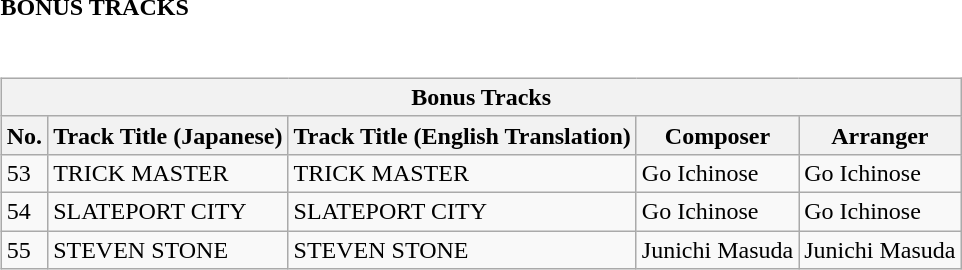<table class="collapsible collapsed" border="0" style="width:70%">
<tr>
<th style="width:12em; text-align:left">BONUS TRACKS</th>
<th></th>
</tr>
<tr>
<td colspan="2"><br><table class="wikitable">
<tr>
<th colspan="5">Bonus Tracks</th>
</tr>
<tr>
<th>No.</th>
<th>Track Title (Japanese)</th>
<th>Track Title (English Translation)</th>
<th>Composer</th>
<th>Arranger</th>
</tr>
<tr>
<td>53</td>
<td>TRICK MASTER</td>
<td>TRICK MASTER</td>
<td>Go Ichinose</td>
<td>Go Ichinose</td>
</tr>
<tr>
<td>54</td>
<td>SLATEPORT CITY</td>
<td>SLATEPORT CITY</td>
<td>Go Ichinose</td>
<td>Go Ichinose</td>
</tr>
<tr>
<td>55</td>
<td>STEVEN STONE</td>
<td>STEVEN STONE</td>
<td>Junichi Masuda</td>
<td>Junichi Masuda</td>
</tr>
</table>
</td>
</tr>
</table>
